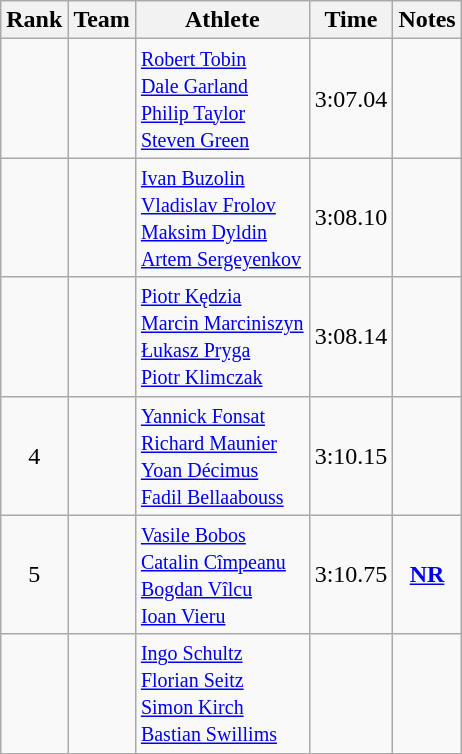<table class="wikitable sortable" style="text-align:center">
<tr>
<th>Rank</th>
<th>Team</th>
<th>Athlete</th>
<th>Time</th>
<th>Notes</th>
</tr>
<tr>
<td></td>
<td align=left></td>
<td align=left><small><a href='#'>Robert Tobin</a><br><a href='#'>Dale Garland</a><br><a href='#'>Philip Taylor</a><br><a href='#'>Steven Green</a></small></td>
<td>3:07.04</td>
<td></td>
</tr>
<tr>
<td></td>
<td align=left></td>
<td align=left><small><a href='#'>Ivan Buzolin</a><br><a href='#'>Vladislav Frolov</a><br><a href='#'>Maksim Dyldin</a><br><a href='#'>Artem Sergeyenkov</a></small></td>
<td>3:08.10</td>
<td></td>
</tr>
<tr>
<td></td>
<td align=left></td>
<td align=left><small><a href='#'>Piotr Kędzia</a><br><a href='#'>Marcin Marciniszyn</a><br><a href='#'>Łukasz Pryga</a><br><a href='#'>Piotr Klimczak</a></small></td>
<td>3:08.14</td>
<td></td>
</tr>
<tr>
<td>4</td>
<td align=left></td>
<td align=left><small><a href='#'>Yannick Fonsat</a><br><a href='#'>Richard Maunier</a><br><a href='#'>Yoan Décimus</a><br><a href='#'>Fadil Bellaabouss</a></small></td>
<td>3:10.15</td>
<td></td>
</tr>
<tr>
<td>5</td>
<td align=left></td>
<td align=left><small><a href='#'>Vasile Bobos</a><br><a href='#'>Catalin Cîmpeanu</a><br><a href='#'>Bogdan Vîlcu</a><br><a href='#'>Ioan Vieru</a></small></td>
<td>3:10.75</td>
<td><strong><a href='#'>NR</a></strong></td>
</tr>
<tr>
<td></td>
<td align=left></td>
<td align=left><small><a href='#'>Ingo Schultz</a><br><a href='#'>Florian Seitz</a><br><a href='#'>Simon Kirch</a><br><a href='#'>Bastian Swillims</a></small></td>
<td></td>
<td></td>
</tr>
</table>
